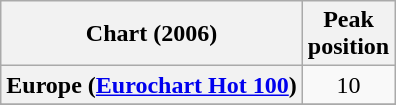<table class="wikitable sortable plainrowheaders" style="text-align:center">
<tr>
<th>Chart (2006)</th>
<th>Peak<br>position</th>
</tr>
<tr>
<th scope="row">Europe (<a href='#'>Eurochart Hot 100</a>)</th>
<td>10</td>
</tr>
<tr>
</tr>
<tr>
</tr>
<tr>
</tr>
</table>
